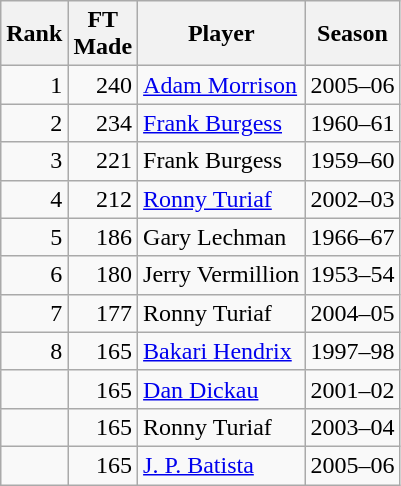<table class="wikitable outercollapse">
<tr>
<th>Rank</th>
<th>FT<br>Made</th>
<th>Player</th>
<th>Season</th>
</tr>
<tr>
<td style="text-align:right;">1</td>
<td style="text-align:right;">240</td>
<td><a href='#'>Adam Morrison</a></td>
<td>2005–06</td>
</tr>
<tr>
<td style="text-align:right;">2</td>
<td style="text-align:right;">234</td>
<td><a href='#'>Frank Burgess</a></td>
<td>1960–61</td>
</tr>
<tr>
<td style="text-align:right;">3</td>
<td style="text-align:right;">221</td>
<td>Frank Burgess</td>
<td>1959–60</td>
</tr>
<tr>
<td style="text-align:right;">4</td>
<td style="text-align:right;">212</td>
<td><a href='#'>Ronny Turiaf</a></td>
<td>2002–03</td>
</tr>
<tr>
<td style="text-align:right;">5</td>
<td style="text-align:right;">186</td>
<td>Gary Lechman</td>
<td>1966–67</td>
</tr>
<tr>
<td style="text-align:right;">6</td>
<td style="text-align:right;">180</td>
<td>Jerry Vermillion</td>
<td>1953–54</td>
</tr>
<tr>
<td style="text-align:right;">7</td>
<td style="text-align:right;">177</td>
<td>Ronny Turiaf</td>
<td>2004–05</td>
</tr>
<tr>
<td style="text-align:right;">8</td>
<td style="text-align:right;">165</td>
<td><a href='#'>Bakari Hendrix</a></td>
<td>1997–98</td>
</tr>
<tr>
<td style="text-align:right;"></td>
<td style="text-align:right;">165</td>
<td><a href='#'>Dan Dickau</a></td>
<td>2001–02</td>
</tr>
<tr>
<td style="text-align:right;"></td>
<td style="text-align:right;">165</td>
<td>Ronny Turiaf</td>
<td>2003–04</td>
</tr>
<tr>
<td style="text-align:right;"></td>
<td style="text-align:right;">165</td>
<td><a href='#'>J. P. Batista</a></td>
<td>2005–06</td>
</tr>
</table>
